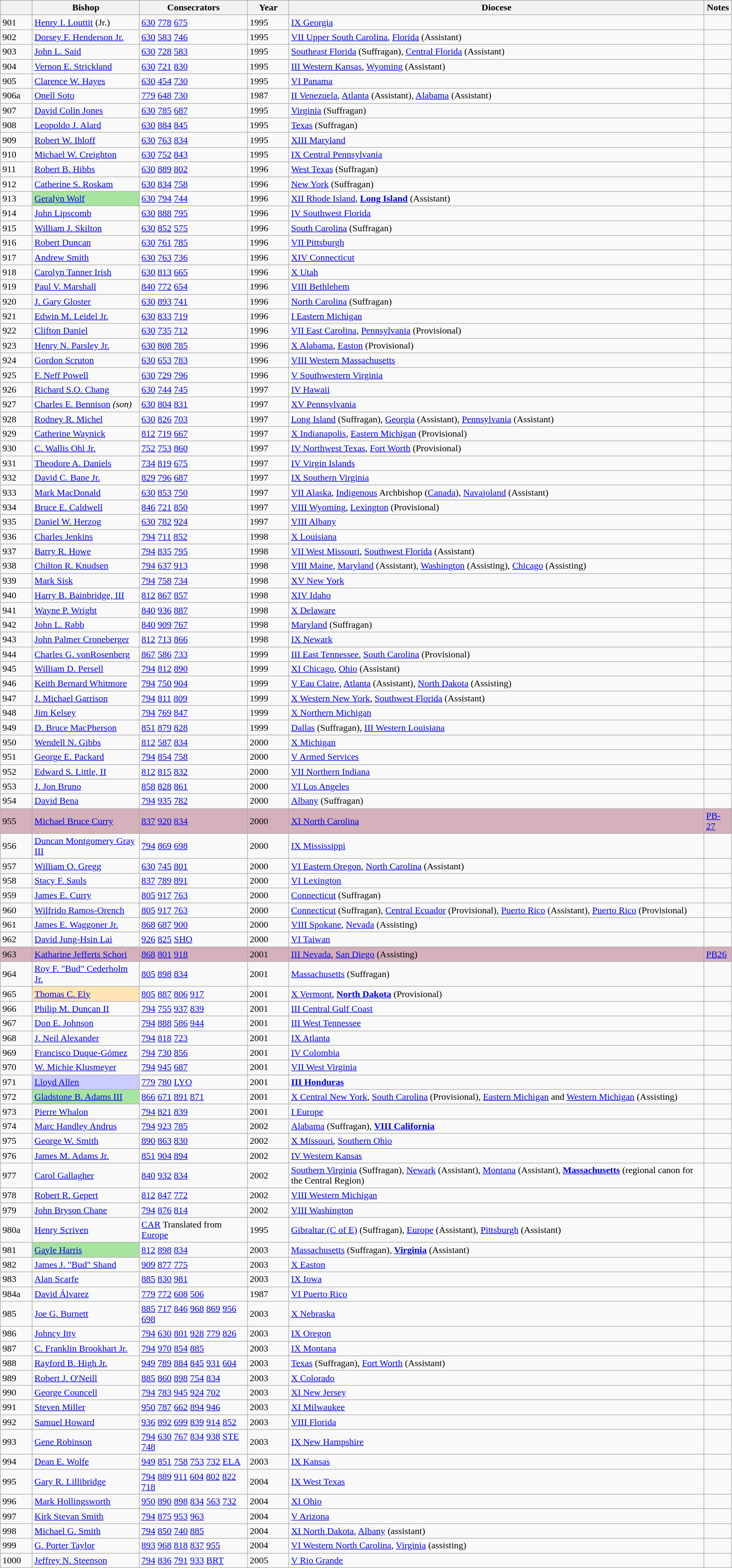<table class="wikitable" style="width:100%">
<tr>
<th scope="col" style="width:3em"></th>
<th scope="col">Bishop</th>
<th scope="col">Consecrators</th>
<th scope="col" style="width:4em">Year</th>
<th scope="col">Diocese</th>
<th scope="col">Notes</th>
</tr>
<tr>
<td>901</td>
<td><a href='#'>Henry I. Louttit</a> (Jr.)</td>
<td><a href='#'>630</a> <a href='#'>778</a> <a href='#'>675</a></td>
<td>1995</td>
<td><a href='#'>IX Georgia</a></td>
<td></td>
</tr>
<tr>
<td>902</td>
<td><a href='#'>Dorsey F. Henderson Jr.</a></td>
<td><a href='#'>630</a> <a href='#'>583</a> <a href='#'>746</a></td>
<td>1995</td>
<td><a href='#'>VII Upper South Carolina</a>, <a href='#'>Florida</a> (Assistant)</td>
<td></td>
</tr>
<tr>
<td>903</td>
<td><a href='#'>John L. Said</a></td>
<td><a href='#'>630</a> <a href='#'>728</a> <a href='#'>583</a></td>
<td>1995</td>
<td><a href='#'>Southeast Florida</a> (Suffragan), <a href='#'>Central Florida</a> (Assistant)</td>
<td></td>
</tr>
<tr>
<td>904</td>
<td><a href='#'>Vernon E. Strickland</a></td>
<td><a href='#'>630</a> <a href='#'>721</a> <a href='#'>830</a></td>
<td>1995</td>
<td><a href='#'>III Western Kansas</a>, <a href='#'>Wyoming</a> (Assistant)</td>
<td></td>
</tr>
<tr>
<td>905</td>
<td><a href='#'>Clarence W. Hayes</a></td>
<td><a href='#'>630</a> <a href='#'>454</a> <a href='#'>730</a></td>
<td>1995</td>
<td><a href='#'>VI Panama</a></td>
<td></td>
</tr>
<tr>
<td>906a</td>
<td><a href='#'>Onell Soto</a></td>
<td><a href='#'>779</a> <a href='#'>648</a> <a href='#'>730</a></td>
<td>1987</td>
<td><a href='#'>II Venezuela</a>, <a href='#'>Atlanta</a> (Assistant), <a href='#'>Alabama</a>  (Assistant)</td>
<td></td>
</tr>
<tr>
<td>907</td>
<td><a href='#'>David Colin Jones</a></td>
<td><a href='#'>630</a> <a href='#'>785</a> <a href='#'>687</a></td>
<td>1995</td>
<td><a href='#'>Virginia</a> (Suffragan)</td>
<td></td>
</tr>
<tr>
<td>908</td>
<td><a href='#'>Leopoldo J. Alard</a></td>
<td><a href='#'>630</a> <a href='#'>884</a> <a href='#'>845</a></td>
<td>1995</td>
<td><a href='#'>Texas</a> (Suffragan)</td>
<td></td>
</tr>
<tr>
<td>909</td>
<td><a href='#'>Robert W. Ihloff</a></td>
<td><a href='#'>630</a> <a href='#'>763</a> <a href='#'>834</a></td>
<td>1995</td>
<td><a href='#'>XIII Maryland</a></td>
<td></td>
</tr>
<tr>
<td>910</td>
<td><a href='#'>Michael W. Creighton</a></td>
<td><a href='#'>630</a> <a href='#'>752</a> <a href='#'>843</a></td>
<td>1995</td>
<td><a href='#'>IX Central Pennsylvania</a></td>
<td></td>
</tr>
<tr>
<td>911</td>
<td><a href='#'>Robert B. Hibbs</a></td>
<td><a href='#'>630</a> <a href='#'>889</a> <a href='#'>802</a></td>
<td>1996</td>
<td><a href='#'>West Texas</a> (Suffragan)</td>
<td></td>
</tr>
<tr>
<td>912</td>
<td><a href='#'>Catherine S. Roskam</a></td>
<td><a href='#'>630</a> <a href='#'>834</a> <a href='#'>758</a></td>
<td>1996</td>
<td><a href='#'>New York</a> (Suffragan)</td>
<td></td>
</tr>
<tr>
<td>913</td>
<td bgcolor="#A8E4A0"><a href='#'>Geralyn Wolf</a></td>
<td><a href='#'>630</a> <a href='#'>794</a> <a href='#'>744</a></td>
<td>1996</td>
<td><a href='#'>XII Rhode Island</a>, <strong> <a href='#'>Long Island</a> </strong> (Assistant)</td>
<td></td>
</tr>
<tr>
<td>914</td>
<td><a href='#'>John Lipscomb</a></td>
<td><a href='#'>630</a> <a href='#'>888</a> <a href='#'>795</a></td>
<td>1996</td>
<td><a href='#'>IV Southwest Florida</a></td>
<td></td>
</tr>
<tr>
<td>915</td>
<td><a href='#'>William J. Skilton</a></td>
<td><a href='#'>630</a> <a href='#'>852</a> <a href='#'>575</a></td>
<td>1996</td>
<td><a href='#'>South Carolina</a> (Suffragan)</td>
<td></td>
</tr>
<tr>
<td>916</td>
<td><a href='#'>Robert Duncan</a></td>
<td><a href='#'>630</a> <a href='#'>761</a> <a href='#'>785</a></td>
<td>1996</td>
<td><a href='#'>VII Pittsburgh</a></td>
<td></td>
</tr>
<tr>
<td>917</td>
<td><a href='#'>Andrew Smith</a></td>
<td><a href='#'>630</a> <a href='#'>763</a> <a href='#'>736</a></td>
<td>1996</td>
<td><a href='#'>XIV Connecticut</a></td>
<td></td>
</tr>
<tr>
<td>918</td>
<td><a href='#'>Carolyn Tanner Irish</a></td>
<td><a href='#'>630</a> <a href='#'>813</a> <a href='#'>665</a></td>
<td>1996</td>
<td><a href='#'>X Utah</a></td>
<td></td>
</tr>
<tr>
<td>919</td>
<td><a href='#'>Paul V. Marshall</a></td>
<td><a href='#'>840</a> <a href='#'>772</a> <a href='#'>654</a></td>
<td>1996</td>
<td><a href='#'>VIII Bethlehem</a></td>
<td></td>
</tr>
<tr>
<td>920</td>
<td><a href='#'>J. Gary Gloster</a></td>
<td><a href='#'>630</a> <a href='#'>893</a> <a href='#'>741</a></td>
<td>1996</td>
<td><a href='#'>North Carolina</a> (Suffragan)</td>
<td></td>
</tr>
<tr>
<td>921</td>
<td><a href='#'>Edwin M. Leidel Jr.</a></td>
<td><a href='#'>630</a> <a href='#'>833</a> <a href='#'>719</a></td>
<td>1996</td>
<td><a href='#'>I Eastern Michigan</a></td>
<td></td>
</tr>
<tr>
<td>922</td>
<td><a href='#'>Clifton Daniel</a></td>
<td><a href='#'>630</a> <a href='#'>735</a> <a href='#'>712</a></td>
<td>1996</td>
<td><a href='#'>VII East Carolina</a>, <a href='#'>Pennsylvania</a> (Provisional)</td>
<td></td>
</tr>
<tr>
<td>923</td>
<td><a href='#'>Henry N. Parsley Jr.</a></td>
<td><a href='#'>630</a> <a href='#'>808</a> <a href='#'>785</a></td>
<td>1996</td>
<td><a href='#'>X Alabama</a>, <a href='#'>Easton</a>  (Provisional)</td>
<td></td>
</tr>
<tr>
<td>924</td>
<td><a href='#'>Gordon Scruton</a></td>
<td><a href='#'>630</a> <a href='#'>653</a> <a href='#'>783</a></td>
<td>1996</td>
<td><a href='#'>VIII Western Massachusetts</a></td>
<td></td>
</tr>
<tr>
<td>925</td>
<td><a href='#'>F. Neff Powell</a></td>
<td><a href='#'>630</a> <a href='#'>729</a> <a href='#'>796</a></td>
<td>1996</td>
<td><a href='#'>V Southwestern Virginia</a></td>
<td></td>
</tr>
<tr>
<td>926</td>
<td><a href='#'>Richard S.O. Chang</a></td>
<td><a href='#'>630</a> <a href='#'>744</a> <a href='#'>745</a></td>
<td>1997</td>
<td><a href='#'>IV Hawaii</a></td>
<td></td>
</tr>
<tr>
<td>927</td>
<td><a href='#'>Charles E. Bennison</a> <em>(son)</em></td>
<td><a href='#'>630</a> <a href='#'>804</a> <a href='#'>831</a></td>
<td>1997</td>
<td><a href='#'>XV Pennsylvania</a></td>
<td></td>
</tr>
<tr>
<td>928</td>
<td><a href='#'>Rodney R. Michel</a></td>
<td><a href='#'>630</a> <a href='#'>826</a> <a href='#'>703</a></td>
<td>1997</td>
<td><a href='#'>Long Island</a> (Suffragan), <a href='#'>Georgia</a> (Assistant), <a href='#'>Pennsylvania</a> (Assistant)</td>
<td></td>
</tr>
<tr>
<td>929</td>
<td><a href='#'>Catherine Waynick</a></td>
<td><a href='#'>812</a> <a href='#'>719</a> <a href='#'>667</a></td>
<td>1997</td>
<td><a href='#'>X Indianapolis</a>, <a href='#'>Eastern Michigan</a> (Provisional)</td>
<td></td>
</tr>
<tr>
<td>930</td>
<td><a href='#'>C. Wallis Ohl Jr.</a></td>
<td><a href='#'>752</a> <a href='#'>753</a> <a href='#'>860</a></td>
<td>1997</td>
<td><a href='#'>IV Northwest Texas</a>, <a href='#'>Fort Worth</a> (Provisional)</td>
<td></td>
</tr>
<tr>
<td>931</td>
<td><a href='#'>Theodore A. Daniels</a></td>
<td><a href='#'>734</a> <a href='#'>819</a> <a href='#'>675</a></td>
<td>1997</td>
<td><a href='#'>IV Virgin Islands</a></td>
<td></td>
</tr>
<tr>
<td>932</td>
<td><a href='#'>David C. Bane Jr.</a></td>
<td><a href='#'>829</a> <a href='#'>796</a> <a href='#'>687</a></td>
<td>1997</td>
<td><a href='#'>IX Southern Virginia</a></td>
<td></td>
</tr>
<tr>
<td>933</td>
<td><a href='#'>Mark MacDonald</a></td>
<td><a href='#'>630</a> <a href='#'>853</a> <a href='#'>750</a></td>
<td>1997</td>
<td><a href='#'>VII Alaska</a>, <a href='#'>Indigenous</a> Archbishop (<a href='#'>Canada</a>), <a href='#'>Navajoland</a> (Assistant)</td>
<td></td>
</tr>
<tr>
<td>934</td>
<td><a href='#'>Bruce E. Caldwell</a></td>
<td><a href='#'>846</a> <a href='#'>721</a> <a href='#'>850</a></td>
<td>1997</td>
<td><a href='#'>VIII Wyoming</a>, <a href='#'>Lexington</a> (Provisional)</td>
<td></td>
</tr>
<tr>
<td>935</td>
<td><a href='#'>Daniel W. Herzog</a></td>
<td><a href='#'>630</a> <a href='#'>782</a> <a href='#'>924</a></td>
<td>1997</td>
<td><a href='#'>VIII Albany</a></td>
<td></td>
</tr>
<tr>
<td>936</td>
<td><a href='#'>Charles Jenkins</a></td>
<td><a href='#'>794</a> <a href='#'>711</a> <a href='#'>852</a></td>
<td>1998</td>
<td><a href='#'>X Louisiana</a></td>
<td></td>
</tr>
<tr>
<td>937</td>
<td><a href='#'>Barry R. Howe</a></td>
<td><a href='#'>794</a> <a href='#'>835</a> <a href='#'>795</a></td>
<td>1998</td>
<td><a href='#'>VII West Missouri</a>, <a href='#'>Southwest Florida</a> (Assistant)</td>
<td></td>
</tr>
<tr>
<td>938</td>
<td><a href='#'>Chilton R. Knudsen</a></td>
<td><a href='#'>794</a> <a href='#'>637</a> <a href='#'>913</a></td>
<td>1998</td>
<td><a href='#'>VIII Maine</a>, <a href='#'>Maryland</a> (Assistant), <a href='#'>Washington</a> (Assisting), <a href='#'>Chicago</a> (Assisting)</td>
<td></td>
</tr>
<tr>
<td>939</td>
<td><a href='#'>Mark Sisk</a></td>
<td><a href='#'>794</a> <a href='#'>758</a> <a href='#'>734</a></td>
<td>1998</td>
<td><a href='#'>XV New York</a></td>
<td></td>
</tr>
<tr>
<td>940</td>
<td><a href='#'>Harry B. Bainbridge, III</a></td>
<td><a href='#'>812</a> <a href='#'>867</a> <a href='#'>857</a></td>
<td>1998</td>
<td><a href='#'>XIV Idaho</a></td>
<td></td>
</tr>
<tr>
<td>941</td>
<td><a href='#'>Wayne P. Wright</a></td>
<td><a href='#'>840</a> <a href='#'>936</a> <a href='#'>887</a></td>
<td>1998</td>
<td><a href='#'>X Delaware</a></td>
<td></td>
</tr>
<tr>
<td>942</td>
<td><a href='#'>John L. Rabb</a></td>
<td><a href='#'>840</a> <a href='#'>909</a> <a href='#'>767</a></td>
<td>1998</td>
<td><a href='#'>Maryland</a> (Suffragan)</td>
<td></td>
</tr>
<tr>
<td>943</td>
<td><a href='#'>John Palmer Croneberger</a></td>
<td><a href='#'>812</a> <a href='#'>713</a> <a href='#'>866</a></td>
<td>1998</td>
<td><a href='#'>IX Newark</a></td>
<td></td>
</tr>
<tr>
<td>944</td>
<td><a href='#'>Charles G. vonRosenberg</a></td>
<td><a href='#'>867</a> <a href='#'>586</a> <a href='#'>733</a></td>
<td>1999</td>
<td><a href='#'>III East Tennessee</a>, <a href='#'>South Carolina</a> (Provisional)</td>
<td></td>
</tr>
<tr>
<td>945</td>
<td><a href='#'>William D. Persell</a></td>
<td><a href='#'>794</a> <a href='#'>812</a> <a href='#'>890</a></td>
<td>1999</td>
<td><a href='#'>XI Chicago</a>, <a href='#'>Ohio</a> (Assistant)</td>
<td></td>
</tr>
<tr>
<td>946</td>
<td><a href='#'>Keith Bernard Whitmore</a></td>
<td><a href='#'>794</a> <a href='#'>750</a> <a href='#'>904</a></td>
<td>1999</td>
<td><a href='#'>V Eau Claire</a>, <a href='#'>Atlanta</a> (Assistant), <a href='#'>North Dakota</a> (Assisting)</td>
<td></td>
</tr>
<tr>
<td>947</td>
<td><a href='#'>J. Michael Garrison</a></td>
<td><a href='#'>794</a> <a href='#'>811</a> <a href='#'>809</a></td>
<td>1999</td>
<td><a href='#'>X Western New York</a>, <a href='#'>Southwest Florida</a> (Assistant)</td>
<td></td>
</tr>
<tr>
<td>948</td>
<td><a href='#'>Jim Kelsey</a></td>
<td><a href='#'>794</a> <a href='#'>769</a> <a href='#'>847</a></td>
<td>1999</td>
<td><a href='#'>X Northern Michigan</a></td>
<td></td>
</tr>
<tr>
<td>949</td>
<td><a href='#'>D. Bruce MacPherson</a></td>
<td><a href='#'>851</a> <a href='#'>879</a> <a href='#'>828</a></td>
<td>1999</td>
<td><a href='#'>Dallas</a> (Suffragan), <a href='#'>III Western Louisiana</a></td>
<td></td>
</tr>
<tr>
<td>950</td>
<td><a href='#'>Wendell N. Gibbs</a></td>
<td><a href='#'>812</a> <a href='#'>587</a> <a href='#'>834</a></td>
<td>2000</td>
<td><a href='#'>X Michigan</a></td>
<td></td>
</tr>
<tr>
<td>951</td>
<td><a href='#'>George E. Packard</a></td>
<td><a href='#'>794</a> <a href='#'>854</a> <a href='#'>758</a></td>
<td>2000</td>
<td><a href='#'>V Armed Services</a></td>
<td></td>
</tr>
<tr>
<td>952</td>
<td><a href='#'>Edward S. Little, II</a></td>
<td><a href='#'>812</a> <a href='#'>815</a> <a href='#'>832</a></td>
<td>2000</td>
<td><a href='#'>VII Northern Indiana</a></td>
<td></td>
</tr>
<tr>
<td>953</td>
<td><a href='#'>J. Jon Bruno</a></td>
<td><a href='#'>858</a> <a href='#'>828</a> <a href='#'>861</a></td>
<td>2000</td>
<td><a href='#'>VI Los Angeles</a></td>
<td></td>
</tr>
<tr>
<td>954</td>
<td><a href='#'>David Bena</a></td>
<td><a href='#'>794</a> <a href='#'>935</a> <a href='#'>782</a></td>
<td>2000</td>
<td><a href='#'>Albany</a> (Suffragan)</td>
<td></td>
</tr>
<tr bgcolor="#D4B1BB ">
<td>955</td>
<td><a href='#'>Michael Bruce Curry</a></td>
<td><a href='#'>837</a> <a href='#'>920</a> <a href='#'>834</a></td>
<td>2000</td>
<td><a href='#'>XI North Carolina</a></td>
<td><a href='#'>PB-27</a></td>
</tr>
<tr>
<td>956</td>
<td><a href='#'>Duncan Montgomery Gray III</a></td>
<td><a href='#'>794</a> <a href='#'>869</a> <a href='#'>698</a></td>
<td>2000</td>
<td><a href='#'>IX Mississippi</a></td>
<td></td>
</tr>
<tr>
<td>957</td>
<td><a href='#'>William O. Gregg</a></td>
<td><a href='#'>630</a> <a href='#'>745</a> <a href='#'>801</a></td>
<td>2000</td>
<td><a href='#'>VI Eastern Oregon</a>, <a href='#'>North Carolina</a> (Assistant)</td>
<td></td>
</tr>
<tr>
<td>958</td>
<td><a href='#'>Stacy F. Sauls</a></td>
<td><a href='#'>837</a> <a href='#'>789</a> <a href='#'>891</a></td>
<td>2000</td>
<td><a href='#'>VI Lexington</a></td>
<td></td>
</tr>
<tr>
<td>959</td>
<td><a href='#'>James E. Curry</a></td>
<td><a href='#'>805</a> <a href='#'>917</a> <a href='#'>763</a></td>
<td>2000</td>
<td><a href='#'>Connecticut</a> (Suffragan)</td>
<td></td>
</tr>
<tr>
<td>960</td>
<td><a href='#'>Wilfrido Ramos-Orench</a></td>
<td><a href='#'>805</a> <a href='#'>917</a> <a href='#'>763</a></td>
<td>2000</td>
<td><a href='#'>Connecticut</a> (Suffragan),   <a href='#'>Central Ecuador</a> (Provisional), <a href='#'>Puerto Rico</a> (Assistant), <a href='#'>Puerto Rico</a> (Provisional)</td>
<td></td>
</tr>
<tr>
<td>961</td>
<td><a href='#'>James E. Waggoner Jr.</a></td>
<td><a href='#'>868</a> <a href='#'>687</a> <a href='#'>900</a></td>
<td>2000</td>
<td><a href='#'>VIII Spokane</a>, <a href='#'>Nevada</a> (Assisting)</td>
<td></td>
</tr>
<tr>
<td>962</td>
<td><a href='#'>David Jung-Hsin Lai</a></td>
<td><a href='#'>926</a> <a href='#'>825</a> <a href='#'>SHO</a></td>
<td>2000</td>
<td><a href='#'>VI Taiwan</a></td>
<td></td>
</tr>
<tr bgcolor="#D4B1BB ">
<td>963</td>
<td><a href='#'>Katharine Jefferts Schori</a></td>
<td><a href='#'>868</a> <a href='#'>801</a> <a href='#'>918</a></td>
<td>2001</td>
<td><a href='#'>III Nevada</a>, <a href='#'>San Diego</a> (Assisting)</td>
<td><a href='#'>PB26</a></td>
</tr>
<tr>
<td>964</td>
<td><a href='#'>Roy F. "Bud" Cederholm Jr.</a></td>
<td><a href='#'>805</a> <a href='#'>898</a> <a href='#'>834</a></td>
<td>2001</td>
<td><a href='#'>Massachusetts</a> (Suffragan)</td>
<td></td>
</tr>
<tr>
<td>965</td>
<td bgcolor="#FFE4B5"><a href='#'>Thomas C. Ely</a></td>
<td><a href='#'>805</a> <a href='#'>887</a> <a href='#'>806</a> <a href='#'>917</a></td>
<td>2001</td>
<td><a href='#'>X Vermont</a>, <a href='#'><strong>North Dakota</strong></a> (Provisional)</td>
<td></td>
</tr>
<tr>
<td>966</td>
<td><a href='#'>Philip M. Duncan II</a></td>
<td><a href='#'>794</a> <a href='#'>755</a> <a href='#'>937</a> <a href='#'>839</a></td>
<td>2001</td>
<td><a href='#'>III Central Gulf Coast</a></td>
<td></td>
</tr>
<tr>
<td>967</td>
<td><a href='#'>Don E. Johnson</a></td>
<td><a href='#'>794</a> <a href='#'>888</a> <a href='#'>586</a> <a href='#'>944</a></td>
<td>2001</td>
<td><a href='#'>III West Tennessee</a></td>
<td></td>
</tr>
<tr>
<td>968</td>
<td><a href='#'>J. Neil Alexander</a></td>
<td><a href='#'>794</a> <a href='#'>818</a> <a href='#'>723</a></td>
<td>2001</td>
<td><a href='#'>IX Atlanta</a></td>
<td></td>
</tr>
<tr>
<td>969</td>
<td><a href='#'>Francisco Duque-Gómez</a></td>
<td><a href='#'>794</a> <a href='#'>730</a> <a href='#'>856</a></td>
<td>2001</td>
<td><a href='#'>IV Colombia</a></td>
<td></td>
</tr>
<tr>
<td>970</td>
<td><a href='#'>W. Michie Klusmeyer</a></td>
<td><a href='#'>794</a> <a href='#'>945</a> <a href='#'>687</a></td>
<td>2001</td>
<td><a href='#'>VII West Virginia</a></td>
<td></td>
</tr>
<tr>
<td>971</td>
<td bgcolor="#CCCCFF "><a href='#'>Lloyd Allen</a></td>
<td><a href='#'>779</a> <a href='#'>780</a> <a href='#'>LYO</a></td>
<td>2001</td>
<td><strong><a href='#'>III Honduras</a></strong></td>
<td></td>
</tr>
<tr>
<td>972</td>
<td bgcolor="#A8E4A0"><a href='#'>Gladstone B. Adams III</a></td>
<td><a href='#'>866</a> <a href='#'>671</a> <a href='#'>891</a> <a href='#'>871</a></td>
<td>2001</td>
<td><a href='#'>X Central New York</a>, <a href='#'>South Carolina</a> (Provisional), <a href='#'>Eastern Michigan</a> and <a href='#'>Western Michigan</a> (Assisting)</td>
<td></td>
</tr>
<tr>
<td>973</td>
<td><a href='#'>Pierre Whalon</a></td>
<td><a href='#'>794</a> <a href='#'>821</a> <a href='#'>839</a></td>
<td>2001</td>
<td><a href='#'>I Europe</a></td>
<td></td>
</tr>
<tr>
<td>974</td>
<td><a href='#'>Marc Handley Andrus</a></td>
<td><a href='#'>794</a> <a href='#'>923</a> <a href='#'>785</a></td>
<td>2002</td>
<td><a href='#'>Alabama</a> (Suffragan), <strong><a href='#'>VIII California</a></strong></td>
<td></td>
</tr>
<tr>
<td>975</td>
<td><a href='#'>George W. Smith</a></td>
<td><a href='#'>890</a> <a href='#'>863</a> <a href='#'>830</a></td>
<td>2002</td>
<td><a href='#'>X Missouri</a>, <a href='#'>Southern Ohio</a></td>
<td></td>
</tr>
<tr>
<td>976</td>
<td><a href='#'>James M. Adams Jr.</a></td>
<td><a href='#'>851</a> <a href='#'>904</a> <a href='#'>894</a></td>
<td>2002</td>
<td><a href='#'>IV Western Kansas</a></td>
<td></td>
</tr>
<tr>
<td>977</td>
<td><a href='#'>Carol Gallagher</a></td>
<td><a href='#'>840</a> <a href='#'>932</a> <a href='#'>834</a></td>
<td>2002</td>
<td><a href='#'>Southern Virginia</a> (Suffragan), <a href='#'>Newark</a> (Assistant), <a href='#'>Montana</a> (Assistant), <a href='#'><strong>Massachusetts</strong></a> (regional canon for the Central Region)</td>
<td></td>
</tr>
<tr>
<td>978</td>
<td><a href='#'>Robert R. Gepert</a></td>
<td><a href='#'>812</a> <a href='#'>847</a> <a href='#'>772</a></td>
<td>2002</td>
<td><a href='#'>VIII Western Michigan</a></td>
<td></td>
</tr>
<tr>
<td>979</td>
<td><a href='#'>John Bryson Chane</a></td>
<td><a href='#'>794</a> <a href='#'>876</a> <a href='#'>814</a></td>
<td>2002</td>
<td><a href='#'>VIII Washington</a></td>
<td></td>
</tr>
<tr>
<td>980a</td>
<td><a href='#'>Henry Scriven</a></td>
<td><a href='#'>CAR</a> Translated from <a href='#'>Europe</a></td>
<td>1995</td>
<td><a href='#'>Gibraltar (C of E)</a> (Suffragan), <a href='#'>Europe</a> (Assistant), <a href='#'>Pittsburgh</a> (Assistant)</td>
<td></td>
</tr>
<tr>
<td>981</td>
<td bgcolor="#A8E4A0"><a href='#'>Gayle Harris</a></td>
<td><a href='#'>812</a> <a href='#'>898</a> <a href='#'>834</a></td>
<td>2003</td>
<td><a href='#'>Massachusetts</a> (Suffragan), <strong><a href='#'>Virginia</a></strong> (Assistant)</td>
<td></td>
</tr>
<tr>
<td>982</td>
<td><a href='#'>James J. "Bud" Shand</a></td>
<td><a href='#'>909</a> <a href='#'>877</a> <a href='#'>775</a></td>
<td>2003</td>
<td><a href='#'>X Easton</a></td>
<td></td>
</tr>
<tr>
<td>983</td>
<td><a href='#'>Alan Scarfe</a></td>
<td><a href='#'>885</a> <a href='#'>830</a> <a href='#'>981</a></td>
<td>2003</td>
<td><a href='#'>IX Iowa</a></td>
<td></td>
</tr>
<tr>
<td>984a</td>
<td><a href='#'>David Álvarez</a></td>
<td><a href='#'>779</a> <a href='#'>772</a> <a href='#'>608</a> <a href='#'>506</a></td>
<td>1987</td>
<td><a href='#'>VI Puerto Rico</a></td>
<td></td>
</tr>
<tr>
<td>985</td>
<td><a href='#'>Joe G. Burnett</a></td>
<td><a href='#'>885</a> <a href='#'>717</a> <a href='#'>846</a> <a href='#'>968</a> <a href='#'>869</a> <a href='#'>956</a> <a href='#'>698</a></td>
<td>2003</td>
<td><a href='#'>X Nebraska</a></td>
<td></td>
</tr>
<tr>
<td>986</td>
<td><a href='#'>Johncy Itty</a></td>
<td><a href='#'>794</a> <a href='#'>630</a> <a href='#'>801</a> <a href='#'>928</a> <a href='#'>779</a> <a href='#'>826</a></td>
<td>2003</td>
<td><a href='#'>IX Oregon</a></td>
<td></td>
</tr>
<tr>
<td>987</td>
<td><a href='#'>C. Franklin Brookhart Jr.</a></td>
<td><a href='#'>794</a> <a href='#'>970</a> <a href='#'>854</a> <a href='#'>885</a></td>
<td>2003</td>
<td><a href='#'>IX Montana</a></td>
<td></td>
</tr>
<tr>
<td>988</td>
<td><a href='#'>Rayford B. High Jr.</a></td>
<td><a href='#'>949</a> <a href='#'>789</a> <a href='#'>884</a> <a href='#'>845</a> <a href='#'>931</a> <a href='#'>604</a></td>
<td>2003</td>
<td><a href='#'>Texas</a> (Suffragan), <a href='#'>Fort Worth</a> (Assistant)</td>
<td></td>
</tr>
<tr>
<td>989</td>
<td><a href='#'>Robert J. O'Neill</a></td>
<td><a href='#'>885</a> <a href='#'>860</a> <a href='#'>898</a> <a href='#'>754</a> <a href='#'>834</a></td>
<td>2003</td>
<td><a href='#'>X Colorado</a></td>
<td></td>
</tr>
<tr>
<td>990</td>
<td><a href='#'>George Councell</a></td>
<td><a href='#'>794</a> <a href='#'>783</a> <a href='#'>945</a> <a href='#'>924</a> <a href='#'>702</a></td>
<td>2003</td>
<td><a href='#'>XI New Jersey</a></td>
<td></td>
</tr>
<tr>
<td>991</td>
<td><a href='#'>Steven Miller</a></td>
<td><a href='#'>950</a> <a href='#'>787</a> <a href='#'>662</a> <a href='#'>894</a> <a href='#'>946</a></td>
<td>2003</td>
<td><a href='#'>XI Milwaukee</a></td>
<td></td>
</tr>
<tr>
<td>992</td>
<td><a href='#'>Samuel Howard</a></td>
<td><a href='#'>936</a> <a href='#'>892</a> <a href='#'>699</a> <a href='#'>839</a> <a href='#'>914</a> <a href='#'>852</a></td>
<td>2003</td>
<td><a href='#'>VIII Florida</a></td>
<td></td>
</tr>
<tr>
<td>993</td>
<td><a href='#'>Gene Robinson</a></td>
<td><a href='#'>794</a> <a href='#'>630</a> <a href='#'>767</a> <a href='#'>834</a> <a href='#'>938</a> <a href='#'>STE</a> <a href='#'>748</a></td>
<td>2003</td>
<td><a href='#'>IX New Hampshire</a></td>
<td></td>
</tr>
<tr>
<td>994</td>
<td><a href='#'>Dean E. Wolfe</a></td>
<td><a href='#'>949</a> <a href='#'>851</a> <a href='#'>758</a> <a href='#'>753</a> <a href='#'>732</a> <a href='#'>ELA</a></td>
<td>2003</td>
<td><a href='#'>IX Kansas</a></td>
<td></td>
</tr>
<tr>
<td>995</td>
<td><a href='#'>Gary R. Lillibridge</a></td>
<td><a href='#'>794</a> <a href='#'>889</a> <a href='#'>911</a> <a href='#'>604</a> <a href='#'>802</a> <a href='#'>822</a> <a href='#'>718</a></td>
<td>2004</td>
<td><a href='#'>IX West Texas</a></td>
<td></td>
</tr>
<tr>
<td>996</td>
<td><a href='#'>Mark Hollingsworth</a></td>
<td><a href='#'>950</a> <a href='#'>890</a> <a href='#'>898</a> <a href='#'>834</a> <a href='#'>563</a> <a href='#'>732</a></td>
<td>2004</td>
<td><a href='#'>XI Ohio</a></td>
<td></td>
</tr>
<tr>
<td>997</td>
<td><a href='#'>Kirk Stevan Smith</a></td>
<td><a href='#'>794</a> <a href='#'>875</a> <a href='#'>953</a> <a href='#'>963</a></td>
<td>2004</td>
<td><a href='#'>V Arizona</a></td>
<td></td>
</tr>
<tr>
<td>998</td>
<td><a href='#'>Michael G. Smith</a></td>
<td><a href='#'>794</a> <a href='#'>850</a> <a href='#'>740</a> <a href='#'>885</a></td>
<td>2004</td>
<td><a href='#'>XI North Dakota</a>, <a href='#'>Albany</a> (assistant)</td>
<td></td>
</tr>
<tr>
<td>999</td>
<td><a href='#'>G. Porter Taylor</a></td>
<td><a href='#'>893</a> <a href='#'>968</a> <a href='#'>818</a> <a href='#'>837</a> <a href='#'>955</a></td>
<td>2004</td>
<td><a href='#'>VI Western North Carolina</a>, <a href='#'>Virginia</a> (assisting)</td>
<td></td>
</tr>
<tr>
<td>1000</td>
<td><a href='#'>Jeffrey N. Steenson</a></td>
<td><a href='#'>794</a> <a href='#'>836</a> <a href='#'>791</a> <a href='#'>933</a> <a href='#'>BRT</a></td>
<td>2005</td>
<td><a href='#'>V Rio Grande</a></td>
<td></td>
</tr>
</table>
